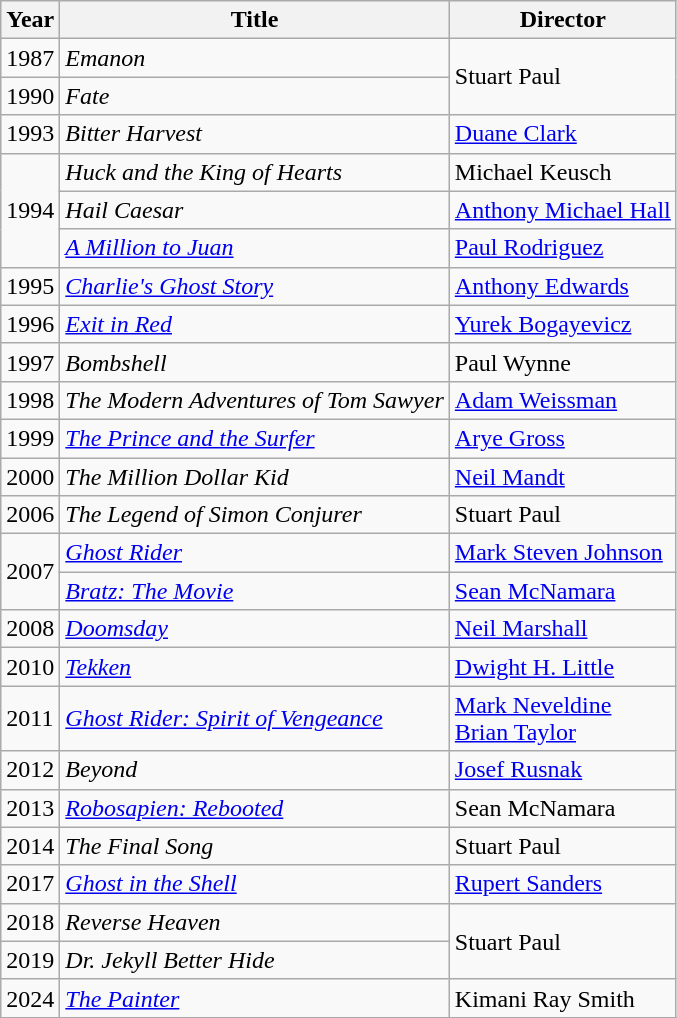<table class="wikitable plainrowheaders">
<tr>
<th>Year</th>
<th>Title</th>
<th>Director</th>
</tr>
<tr>
<td>1987</td>
<td><em>Emanon</em></td>
<td rowspan=2>Stuart Paul</td>
</tr>
<tr>
<td>1990</td>
<td><em>Fate</em></td>
</tr>
<tr>
<td>1993</td>
<td><em>Bitter Harvest</em></td>
<td><a href='#'>Duane Clark</a></td>
</tr>
<tr>
<td rowspan=3>1994</td>
<td><em>Huck and the King of Hearts</em></td>
<td>Michael Keusch</td>
</tr>
<tr>
<td><em>Hail Caesar</em></td>
<td><a href='#'>Anthony Michael Hall</a></td>
</tr>
<tr>
<td><em><a href='#'>A Million to Juan</a></em></td>
<td><a href='#'>Paul Rodriguez</a></td>
</tr>
<tr>
<td>1995</td>
<td><em><a href='#'>Charlie's Ghost Story</a></em></td>
<td><a href='#'>Anthony Edwards</a></td>
</tr>
<tr>
<td>1996</td>
<td><em><a href='#'>Exit in Red</a></em></td>
<td><a href='#'>Yurek Bogayevicz</a></td>
</tr>
<tr>
<td>1997</td>
<td><em>Bombshell</em></td>
<td>Paul Wynne</td>
</tr>
<tr>
<td>1998</td>
<td><em>The Modern Adventures of Tom Sawyer</em></td>
<td><a href='#'>Adam Weissman</a></td>
</tr>
<tr>
<td>1999</td>
<td><em><a href='#'>The Prince and the Surfer</a></em></td>
<td><a href='#'>Arye Gross</a></td>
</tr>
<tr>
<td>2000</td>
<td><em>The Million Dollar Kid</em></td>
<td><a href='#'>Neil Mandt</a></td>
</tr>
<tr>
<td>2006</td>
<td><em>The Legend of Simon Conjurer</em></td>
<td>Stuart Paul</td>
</tr>
<tr>
<td rowspan=2>2007</td>
<td><em><a href='#'>Ghost Rider</a></em></td>
<td><a href='#'>Mark Steven Johnson</a></td>
</tr>
<tr>
<td><em><a href='#'>Bratz: The Movie</a></em></td>
<td><a href='#'>Sean McNamara</a></td>
</tr>
<tr>
<td>2008</td>
<td><em><a href='#'>Doomsday</a></em></td>
<td><a href='#'>Neil Marshall</a></td>
</tr>
<tr>
<td>2010</td>
<td><em><a href='#'>Tekken</a></em></td>
<td><a href='#'>Dwight H. Little</a></td>
</tr>
<tr>
<td>2011</td>
<td><em><a href='#'>Ghost Rider: Spirit of Vengeance</a></em></td>
<td><a href='#'>Mark Neveldine</a><br><a href='#'>Brian Taylor</a></td>
</tr>
<tr>
<td>2012</td>
<td><em>Beyond</em></td>
<td><a href='#'>Josef Rusnak</a></td>
</tr>
<tr>
<td>2013</td>
<td><em><a href='#'>Robosapien: Rebooted</a></em></td>
<td>Sean McNamara</td>
</tr>
<tr>
<td>2014</td>
<td><em>The Final Song</em></td>
<td>Stuart Paul</td>
</tr>
<tr>
<td>2017</td>
<td><em><a href='#'>Ghost in the Shell</a></em></td>
<td><a href='#'>Rupert Sanders</a></td>
</tr>
<tr>
<td>2018</td>
<td><em>Reverse Heaven</em></td>
<td rowspan=2>Stuart Paul</td>
</tr>
<tr>
<td>2019</td>
<td><em>Dr. Jekyll Better Hide</em></td>
</tr>
<tr>
<td>2024</td>
<td><em><a href='#'>The Painter</a></em></td>
<td>Kimani Ray Smith</td>
</tr>
<tr>
</tr>
</table>
